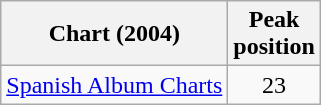<table class="wikitable sortable">
<tr>
<th>Chart (2004)</th>
<th>Peak<br>position</th>
</tr>
<tr>
<td><a href='#'>Spanish Album Charts</a></td>
<td align="center">23</td>
</tr>
</table>
